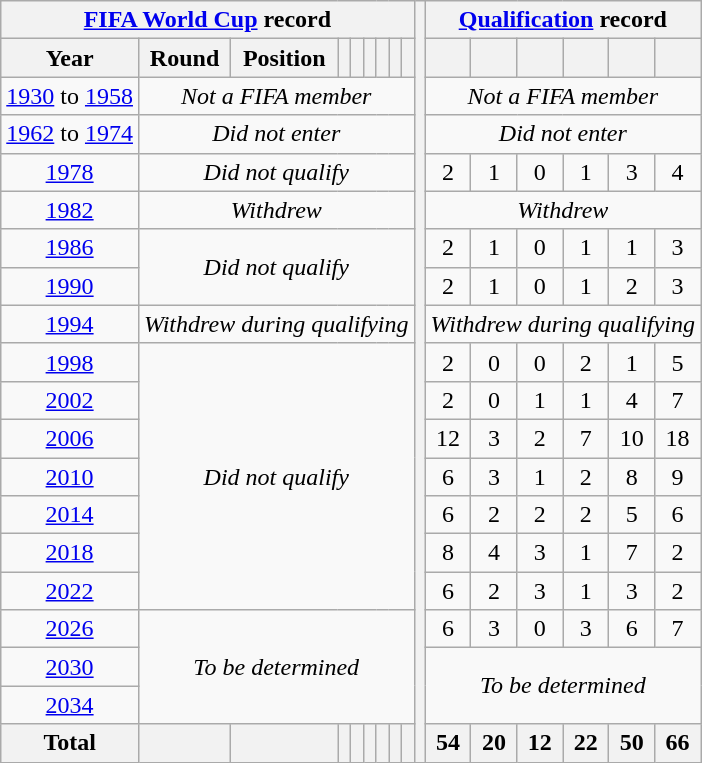<table class="wikitable" style="text-align: center;">
<tr>
<th colspan=9><a href='#'>FIFA World Cup</a> record</th>
<th rowspan=41></th>
<th colspan=7><a href='#'>Qualification</a> record</th>
</tr>
<tr>
<th>Year</th>
<th>Round</th>
<th>Position</th>
<th></th>
<th></th>
<th></th>
<th></th>
<th></th>
<th></th>
<th></th>
<th></th>
<th></th>
<th></th>
<th></th>
<th></th>
</tr>
<tr>
<td><a href='#'>1930</a> to <a href='#'>1958</a></td>
<td colspan=8><em>Not a FIFA member</em></td>
<td colspan=6><em>Not a FIFA member</em></td>
</tr>
<tr>
<td><a href='#'>1962</a> to <a href='#'>1974</a></td>
<td colspan=8><em>Did not enter</em></td>
<td colspan=6><em>Did not enter</em></td>
</tr>
<tr>
<td> <a href='#'>1978</a></td>
<td colspan=8><em>Did not qualify</em></td>
<td>2</td>
<td>1</td>
<td>0</td>
<td>1</td>
<td>3</td>
<td>4</td>
</tr>
<tr>
<td> <a href='#'>1982</a></td>
<td colspan=8><em>Withdrew</em></td>
<td colspan=6><em>Withdrew</em></td>
</tr>
<tr>
<td> <a href='#'>1986</a></td>
<td colspan=8 rowspan=2><em>Did not qualify</em></td>
<td>2</td>
<td>1</td>
<td>0</td>
<td>1</td>
<td>1</td>
<td>3</td>
</tr>
<tr>
<td> <a href='#'>1990</a></td>
<td>2</td>
<td>1</td>
<td>0</td>
<td>1</td>
<td>2</td>
<td>3</td>
</tr>
<tr>
<td> <a href='#'>1994</a></td>
<td colspan=8><em>Withdrew during qualifying</em></td>
<td colspan=6><em>Withdrew during qualifying</em></td>
</tr>
<tr>
<td> <a href='#'>1998</a></td>
<td colspan=8 rowspan=7><em>Did not qualify</em></td>
<td>2</td>
<td>0</td>
<td>0</td>
<td>2</td>
<td>1</td>
<td>5</td>
</tr>
<tr>
<td>  <a href='#'>2002</a></td>
<td>2</td>
<td>0</td>
<td>1</td>
<td>1</td>
<td>4</td>
<td>7</td>
</tr>
<tr>
<td> <a href='#'>2006</a></td>
<td>12</td>
<td>3</td>
<td>2</td>
<td>7</td>
<td>10</td>
<td>18</td>
</tr>
<tr>
<td> <a href='#'>2010</a></td>
<td>6</td>
<td>3</td>
<td>1</td>
<td>2</td>
<td>8</td>
<td>9</td>
</tr>
<tr>
<td> <a href='#'>2014</a></td>
<td>6</td>
<td>2</td>
<td>2</td>
<td>2</td>
<td>5</td>
<td>6</td>
</tr>
<tr>
<td> <a href='#'>2018</a></td>
<td>8</td>
<td>4</td>
<td>3</td>
<td>1</td>
<td>7</td>
<td>2</td>
</tr>
<tr>
<td> <a href='#'>2022</a></td>
<td>6</td>
<td>2</td>
<td>3</td>
<td>1</td>
<td>3</td>
<td>2</td>
</tr>
<tr>
<td>   <a href='#'>2026</a></td>
<td colspan=8 rowspan=3><em>To be determined</em></td>
<td>6</td>
<td>3</td>
<td>0</td>
<td>3</td>
<td>6</td>
<td>7</td>
</tr>
<tr>
<td>   <a href='#'>2030</a></td>
<td colspan=6 rowspan=2><em>To be determined</td>
</tr>
<tr>
<td> <a href='#'>2034</a></td>
</tr>
<tr>
<th>Total</th>
<th></th>
<th></th>
<th></th>
<th></th>
<th></th>
<th></th>
<th></th>
<th></th>
<th>54</th>
<th>20</th>
<th>12</th>
<th>22</th>
<th>50</th>
<th>66</th>
</tr>
</table>
